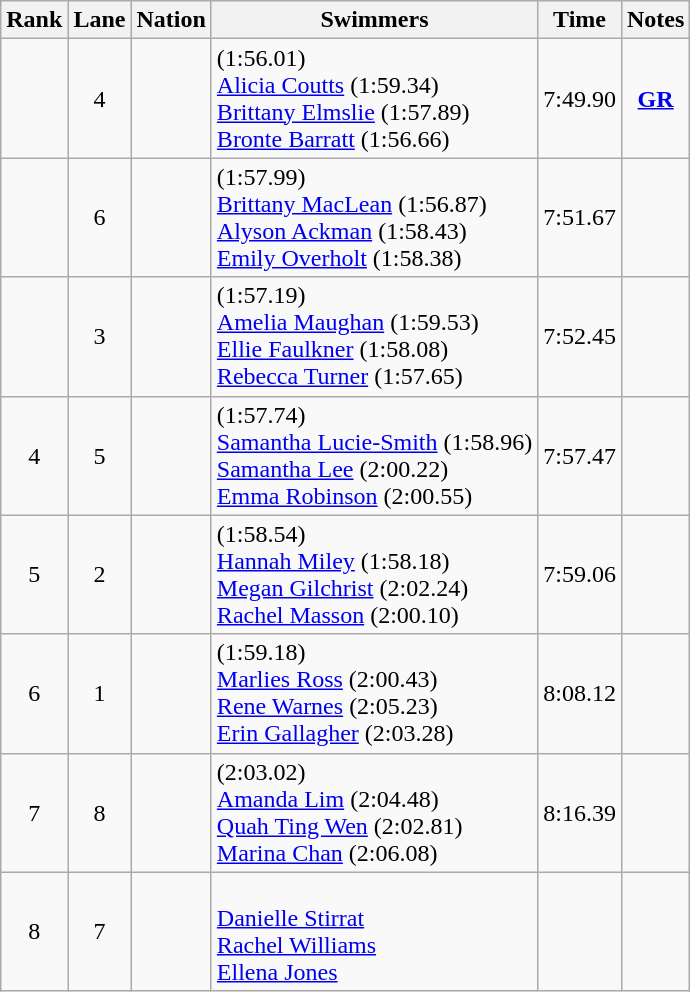<table class="wikitable sortable" style="text-align:center">
<tr>
<th>Rank</th>
<th>Lane</th>
<th>Nation</th>
<th>Swimmers</th>
<th>Time</th>
<th>Notes</th>
</tr>
<tr>
<td></td>
<td>4</td>
<td align=left></td>
<td align=left> (1:56.01)<br><a href='#'>Alicia Coutts</a> (1:59.34)<br><a href='#'>Brittany Elmslie</a> (1:57.89)<br><a href='#'>Bronte Barratt</a> (1:56.66)</td>
<td>7:49.90</td>
<td><strong><a href='#'>GR</a></strong></td>
</tr>
<tr>
<td></td>
<td>6</td>
<td align=left></td>
<td align=left> (1:57.99)<br><a href='#'>Brittany MacLean</a> (1:56.87)<br><a href='#'>Alyson Ackman</a> (1:58.43)<br><a href='#'>Emily Overholt</a> (1:58.38)</td>
<td>7:51.67</td>
<td></td>
</tr>
<tr>
<td></td>
<td>3</td>
<td align=left></td>
<td align=left> (1:57.19)<br><a href='#'>Amelia Maughan</a> (1:59.53)<br><a href='#'>Ellie Faulkner</a> (1:58.08)<br><a href='#'>Rebecca Turner</a> (1:57.65)</td>
<td>7:52.45</td>
<td></td>
</tr>
<tr>
<td>4</td>
<td>5</td>
<td align=left></td>
<td align=left> (1:57.74)<br><a href='#'>Samantha Lucie-Smith</a> (1:58.96)<br><a href='#'>Samantha Lee</a> (2:00.22)<br><a href='#'>Emma Robinson</a> (2:00.55)</td>
<td>7:57.47</td>
<td></td>
</tr>
<tr>
<td>5</td>
<td>2</td>
<td align=left></td>
<td align=left> (1:58.54)<br><a href='#'>Hannah Miley</a> (1:58.18)<br><a href='#'>Megan Gilchrist</a> (2:02.24)<br><a href='#'>Rachel Masson</a> (2:00.10)</td>
<td>7:59.06</td>
<td></td>
</tr>
<tr>
<td>6</td>
<td>1</td>
<td align=left></td>
<td align=left> (1:59.18)<br><a href='#'>Marlies Ross</a> (2:00.43)<br><a href='#'>Rene Warnes</a> (2:05.23)<br><a href='#'>Erin Gallagher</a> (2:03.28)</td>
<td>8:08.12</td>
<td></td>
</tr>
<tr>
<td>7</td>
<td>8</td>
<td align=left></td>
<td align=left> (2:03.02)<br><a href='#'>Amanda Lim</a> (2:04.48)<br><a href='#'>Quah Ting Wen</a> (2:02.81)<br><a href='#'>Marina Chan</a> (2:06.08)</td>
<td>8:16.39</td>
<td></td>
</tr>
<tr>
<td>8</td>
<td>7</td>
<td align=left></td>
<td align=left><br><a href='#'>Danielle Stirrat</a><br><a href='#'>Rachel Williams</a><br><a href='#'>Ellena Jones</a></td>
<td></td>
<td></td>
</tr>
</table>
